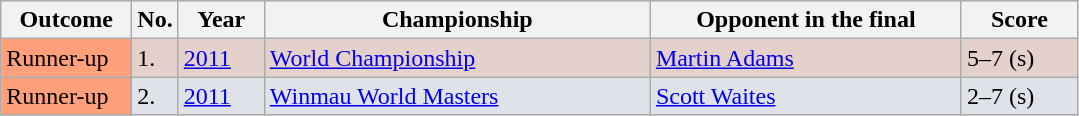<table class="wikitable">
<tr>
<th width="80">Outcome</th>
<th width="20">No.</th>
<th width="50">Year</th>
<th style="width:250px;">Championship</th>
<th style="width:200px;">Opponent in the final</th>
<th width="70">Score</th>
</tr>
<tr style="background:#e5d1cb;">
<td style="background:#ffa07a;">Runner-up</td>
<td>1.</td>
<td><a href='#'>2011</a></td>
<td><a href='#'>World Championship</a></td>
<td> <a href='#'>Martin Adams</a></td>
<td>5–7 (s)</td>
</tr>
<tr style="background:#dfe2e9;">
<td style="background:#ffa07a;">Runner-up</td>
<td>2.</td>
<td><a href='#'>2011</a></td>
<td><a href='#'>Winmau World Masters</a></td>
<td> <a href='#'>Scott Waites</a></td>
<td>2–7 (s)</td>
</tr>
</table>
